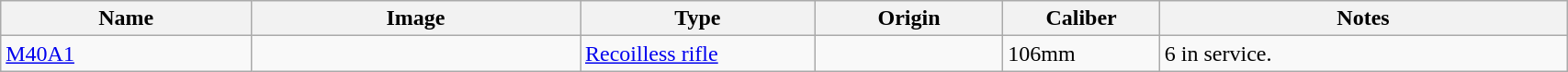<table class="wikitable" style="width:90%;">
<tr>
<th width=16%>Name</th>
<th width=21%>Image</th>
<th width=15%>Type</th>
<th width=12%>Origin</th>
<th width=10%>Caliber</th>
<th width=26%>Notes</th>
</tr>
<tr>
<td><a href='#'>M40A1</a></td>
<td></td>
<td><a href='#'>Recoilless rifle</a></td>
<td></td>
<td>106mm</td>
<td>6 in service.</td>
</tr>
</table>
